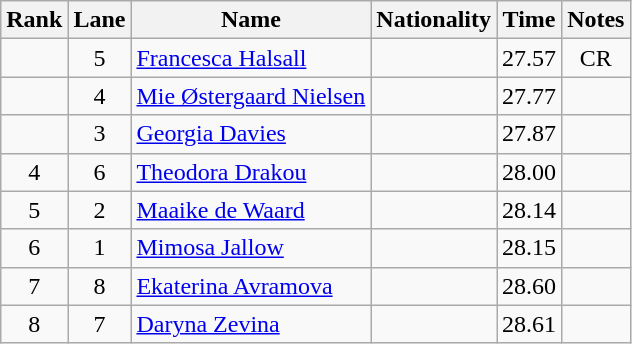<table class="wikitable sortable" style="text-align:center">
<tr>
<th>Rank</th>
<th>Lane</th>
<th>Name</th>
<th>Nationality</th>
<th>Time</th>
<th>Notes</th>
</tr>
<tr>
<td></td>
<td>5</td>
<td align=left><a href='#'>Francesca Halsall</a></td>
<td align=left></td>
<td>27.57</td>
<td>CR</td>
</tr>
<tr>
<td></td>
<td>4</td>
<td align=left><a href='#'>Mie Østergaard Nielsen</a></td>
<td align=left></td>
<td>27.77</td>
<td></td>
</tr>
<tr>
<td></td>
<td>3</td>
<td align=left><a href='#'>Georgia Davies</a></td>
<td align=left></td>
<td>27.87</td>
<td></td>
</tr>
<tr>
<td>4</td>
<td>6</td>
<td align=left><a href='#'>Theodora Drakou</a></td>
<td align=left></td>
<td>28.00</td>
<td></td>
</tr>
<tr>
<td>5</td>
<td>2</td>
<td align=left><a href='#'>Maaike de Waard</a></td>
<td align=left></td>
<td>28.14</td>
<td></td>
</tr>
<tr>
<td>6</td>
<td>1</td>
<td align=left><a href='#'>Mimosa Jallow</a></td>
<td align=left></td>
<td>28.15</td>
<td></td>
</tr>
<tr>
<td>7</td>
<td>8</td>
<td align=left><a href='#'>Ekaterina Avramova</a></td>
<td align=left></td>
<td>28.60</td>
<td></td>
</tr>
<tr>
<td>8</td>
<td>7</td>
<td align=left><a href='#'>Daryna Zevina</a></td>
<td align=left></td>
<td>28.61</td>
<td></td>
</tr>
</table>
